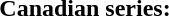<table style="width:100%;">
<tr>
<th colspan="3">Canadian series:</th>
</tr>
</table>
